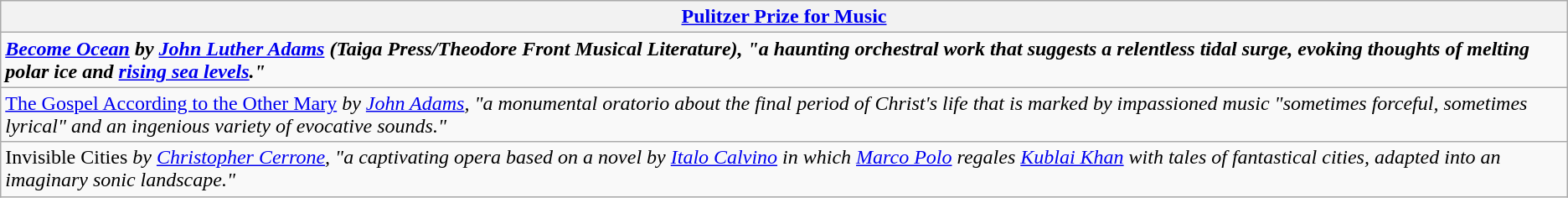<table class="wikitable" style="float:left; float:none;">
<tr>
<th><a href='#'>Pulitzer Prize for Music</a></th>
</tr>
<tr>
<td><strong><em><a href='#'>Become Ocean</a><em> by <a href='#'>John Luther Adams</a> (Taiga Press/Theodore Front Musical Literature)<strong>, "a haunting orchestral work that suggests a relentless tidal surge, evoking thoughts of melting polar ice and <a href='#'>rising sea levels</a>."</td>
</tr>
<tr>
<td></em><a href='#'>The Gospel According to the Other Mary</a><em> by <a href='#'>John Adams</a>, "a monumental oratorio about the final period of Christ's life that is marked by impassioned music "sometimes forceful, sometimes lyrical" and an ingenious variety of evocative sounds."</td>
</tr>
<tr>
<td></em>Invisible Cities<em> by <a href='#'>Christopher Cerrone</a>, "a captivating opera based on a novel by <a href='#'>Italo Calvino</a> in which <a href='#'>Marco Polo</a> regales <a href='#'>Kublai Khan</a> with tales of fantastical cities, adapted into an imaginary sonic landscape."</td>
</tr>
</table>
